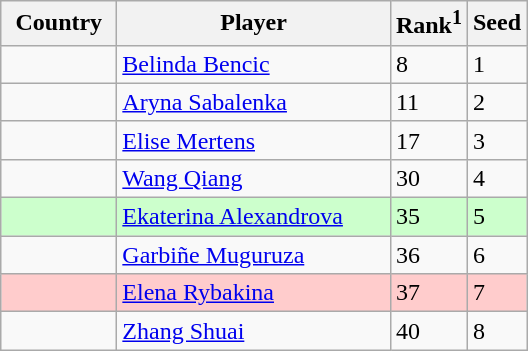<table class="sortable wikitable">
<tr>
<th style="width:70px;">Country</th>
<th style="width:175px;">Player</th>
<th>Rank<sup>1</sup></th>
<th>Seed</th>
</tr>
<tr>
<td></td>
<td><a href='#'>Belinda Bencic</a></td>
<td>8</td>
<td>1</td>
</tr>
<tr>
<td></td>
<td><a href='#'>Aryna Sabalenka</a></td>
<td>11</td>
<td>2</td>
</tr>
<tr>
<td></td>
<td><a href='#'>Elise Mertens</a></td>
<td>17</td>
<td>3</td>
</tr>
<tr>
<td></td>
<td><a href='#'>Wang Qiang</a></td>
<td>30</td>
<td>4</td>
</tr>
<tr style="background:#cfc;">
<td></td>
<td><a href='#'>Ekaterina Alexandrova</a></td>
<td>35</td>
<td>5</td>
</tr>
<tr>
<td></td>
<td><a href='#'>Garbiñe Muguruza</a></td>
<td>36</td>
<td>6</td>
</tr>
<tr style="background:#fcc;">
<td></td>
<td><a href='#'>Elena Rybakina</a></td>
<td>37</td>
<td>7</td>
</tr>
<tr>
<td></td>
<td><a href='#'>Zhang Shuai</a></td>
<td>40</td>
<td>8</td>
</tr>
</table>
